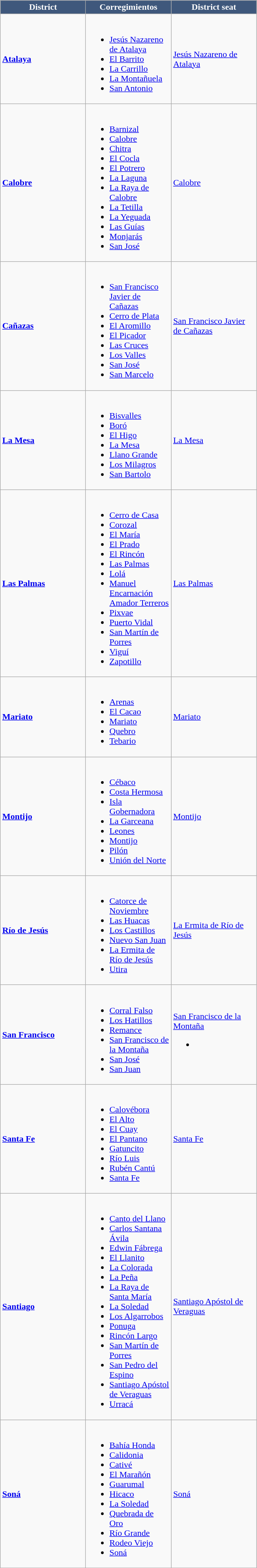<table class="wikitable sortable">
<tr>
<th width="150" style="background:#3F587C; color:white">District</th>
<th width="150" style="background:#3F587C; color:white">Corregimientos</th>
<th width="150" style="background:#3F587C; color:white">District seat</th>
</tr>
<tr>
<td><strong><a href='#'>Atalaya</a></strong></td>
<td><br><ul><li><a href='#'>Jesús Nazareno de Atalaya</a></li><li><a href='#'>El Barrito</a></li><li><a href='#'>La Carrillo</a></li><li><a href='#'>La Montañuela</a></li><li><a href='#'>San Antonio</a></li></ul></td>
<td><a href='#'>Jesús Nazareno de Atalaya</a></td>
</tr>
<tr>
<td><strong><a href='#'>Calobre</a></strong></td>
<td><br><ul><li><a href='#'>Barnizal</a></li><li><a href='#'>Calobre</a></li><li><a href='#'>Chitra</a></li><li><a href='#'>El Cocla</a></li><li><a href='#'>El Potrero</a></li><li><a href='#'>La Laguna</a></li><li><a href='#'>La Raya de Calobre</a></li><li><a href='#'>La Tetilla</a></li><li><a href='#'>La Yeguada</a></li><li><a href='#'>Las Guías</a></li><li><a href='#'>Monjarás</a></li><li><a href='#'>San José</a></li></ul></td>
<td><a href='#'>Calobre</a></td>
</tr>
<tr>
<td><strong><a href='#'>Cañazas</a></strong></td>
<td><br><ul><li><a href='#'>San Francisco Javier de Cañazas</a></li><li><a href='#'>Cerro de Plata</a></li><li><a href='#'>El Aromillo</a></li><li><a href='#'>El Picador</a></li><li><a href='#'>Las Cruces</a></li><li><a href='#'>Los Valles</a></li><li><a href='#'>San José</a></li><li><a href='#'>San Marcelo</a></li></ul></td>
<td><a href='#'>San Francisco Javier de Cañazas</a></td>
</tr>
<tr>
<td><strong><a href='#'>La Mesa</a></strong></td>
<td><br><ul><li><a href='#'>Bisvalles</a></li><li><a href='#'>Boró</a></li><li><a href='#'>El Higo</a></li><li><a href='#'>La Mesa</a></li><li><a href='#'>Llano Grande</a></li><li><a href='#'>Los Milagros</a></li><li><a href='#'>San Bartolo</a></li></ul></td>
<td><a href='#'>La Mesa</a></td>
</tr>
<tr>
<td><strong><a href='#'>Las Palmas</a></strong></td>
<td><br><ul><li><a href='#'>Cerro de Casa</a></li><li><a href='#'>Corozal</a></li><li><a href='#'>El María</a></li><li><a href='#'>El Prado</a></li><li><a href='#'>El Rincón</a></li><li><a href='#'>Las Palmas</a></li><li><a href='#'>Lolá</a></li><li><a href='#'>Manuel Encarnación Amador Terreros</a></li><li><a href='#'>Pixvae</a></li><li><a href='#'>Puerto Vidal</a></li><li><a href='#'>San Martín de Porres</a></li><li><a href='#'>Viguí</a></li><li><a href='#'>Zapotillo</a></li></ul></td>
<td><a href='#'>Las Palmas</a></td>
</tr>
<tr>
<td><strong><a href='#'>Mariato</a></strong></td>
<td><br><ul><li><a href='#'>Arenas</a></li><li><a href='#'>El Cacao</a></li><li><a href='#'>Mariato</a></li><li><a href='#'>Quebro</a></li><li><a href='#'>Tebario</a></li></ul></td>
<td><a href='#'>Mariato</a></td>
</tr>
<tr>
<td><strong><a href='#'>Montijo</a></strong></td>
<td><br><ul><li><a href='#'>Cébaco</a></li><li><a href='#'>Costa Hermosa</a></li><li><a href='#'>Isla Gobernadora</a></li><li><a href='#'>La Garceana</a></li><li><a href='#'>Leones</a></li><li><a href='#'>Montijo</a></li><li><a href='#'>Pilón</a></li><li><a href='#'>Unión del Norte</a></li></ul></td>
<td><a href='#'>Montijo</a></td>
</tr>
<tr>
<td><strong><a href='#'>Río de Jesús</a></strong></td>
<td><br><ul><li><a href='#'>Catorce de Noviembre</a></li><li><a href='#'>Las Huacas</a></li><li><a href='#'>Los Castillos</a></li><li><a href='#'>Nuevo San Juan</a></li><li><a href='#'>La Ermita de Río de Jesús</a></li><li><a href='#'>Utira</a></li></ul></td>
<td><a href='#'>La Ermita de Río de Jesús</a></td>
</tr>
<tr>
<td><strong><a href='#'>San Francisco</a></strong></td>
<td><br><ul><li><a href='#'>Corral Falso</a></li><li><a href='#'>Los Hatillos</a></li><li><a href='#'>Remance</a></li><li><a href='#'>San Francisco de la Montaña</a></li><li><a href='#'>San José</a></li><li><a href='#'>San Juan</a></li></ul></td>
<td><a href='#'>San Francisco de la Montaña</a><br><ul><li></li></ul></td>
</tr>
<tr>
<td><strong><a href='#'>Santa Fe</a></strong></td>
<td><br><ul><li><a href='#'>Calovébora</a></li><li><a href='#'>El Alto</a></li><li><a href='#'>El Cuay</a></li><li><a href='#'>El Pantano</a></li><li><a href='#'>Gatuncito</a></li><li><a href='#'>Río Luis</a></li><li><a href='#'>Rubén Cantú</a></li><li><a href='#'>Santa Fe</a></li></ul></td>
<td><a href='#'>Santa Fe</a></td>
</tr>
<tr>
<td><strong><a href='#'>Santiago</a></strong></td>
<td><br><ul><li><a href='#'>Canto del Llano</a></li><li><a href='#'>Carlos Santana Ávila</a></li><li><a href='#'>Edwin Fábrega</a></li><li><a href='#'>El Llanito</a> </li><li><a href='#'>La Colorada</a></li><li><a href='#'>La Peña</a></li><li><a href='#'>La Raya de Santa María</a></li><li><a href='#'>La Soledad</a></li><li><a href='#'>Los Algarrobos</a></li><li><a href='#'>Ponuga</a></li><li><a href='#'>Rincón Largo</a> </li><li><a href='#'>San Martín de Porres</a></li><li><a href='#'>San Pedro del Espino</a></li><li><a href='#'>Santiago Apóstol de Veraguas</a></li><li><a href='#'>Urracá</a></li></ul></td>
<td><a href='#'>Santiago Apóstol de Veraguas</a></td>
</tr>
<tr>
<td><strong><a href='#'>Soná</a></strong></td>
<td><br><ul><li><a href='#'>Bahía Honda</a></li><li><a href='#'>Calidonia</a></li><li><a href='#'>Cativé</a></li><li><a href='#'>El Marañón</a></li><li><a href='#'>Guarumal</a></li><li><a href='#'>Hicaco</a></li><li><a href='#'>La Soledad</a></li><li><a href='#'>Quebrada de Oro</a></li><li><a href='#'>Río Grande</a></li><li><a href='#'>Rodeo Viejo</a></li><li><a href='#'>Soná</a></li></ul></td>
<td><a href='#'>Soná</a></td>
</tr>
</table>
